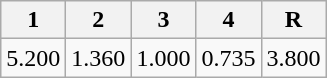<table class=wikitable>
<tr>
<th>1</th>
<th>2</th>
<th>3</th>
<th>4</th>
<th>R</th>
</tr>
<tr>
<td>5.200</td>
<td>1.360</td>
<td>1.000</td>
<td>0.735</td>
<td>3.800</td>
</tr>
</table>
